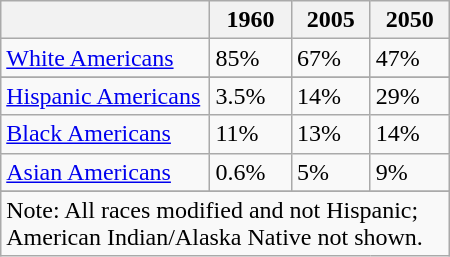<table class="wikitable" style="float:right; margin:1em auto 1em auto; width:300px;">
<tr>
<th></th>
<th>1960</th>
<th>2005</th>
<th>2050</th>
</tr>
<tr>
<td><a href='#'>White Americans</a></td>
<td>85%</td>
<td>67%</td>
<td>47%</td>
</tr>
<tr>
</tr>
<tr>
<td><a href='#'>Hispanic Americans</a></td>
<td>3.5%</td>
<td>14%</td>
<td>29%</td>
</tr>
<tr>
<td><a href='#'>Black Americans</a></td>
<td>11%</td>
<td>13%</td>
<td>14%</td>
</tr>
<tr>
<td><a href='#'>Asian Americans</a></td>
<td>0.6%</td>
<td>5%</td>
<td>9%</td>
</tr>
<tr>
</tr>
<tr class="sortbottom">
<td colspan="4">Note: All races modified and not Hispanic; American Indian/Alaska Native not shown.</td>
</tr>
</table>
